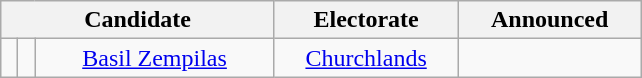<table class="wikitable" style="text-align:center">
<tr>
<th width=175px; colspan=3>Candidate</th>
<th width=115px>Electorate</th>
<th width=115px>Announced</th>
</tr>
<tr>
<td width="3pt" > </td>
<td></td>
<td><a href='#'>Basil Zempilas</a></td>
<td><a href='#'>Churchlands</a></td>
<td></td>
</tr>
</table>
